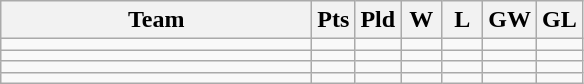<table class="wikitable" style="text-align:center">
<tr>
<th width=200>Team</th>
<th width=20>Pts</th>
<th width=20>Pld</th>
<th width=20>W</th>
<th width=20>L</th>
<th width=20>GW</th>
<th width=20>GL</th>
</tr>
<tr>
<td style="text-align:left;"></td>
<td></td>
<td></td>
<td></td>
<td></td>
<td></td>
<td></td>
</tr>
<tr>
<td style="text-align:left;"></td>
<td></td>
<td></td>
<td></td>
<td></td>
<td></td>
<td></td>
</tr>
<tr>
<td style="text-align:left;"></td>
<td></td>
<td></td>
<td></td>
<td></td>
<td></td>
<td></td>
</tr>
<tr>
<td style="text-align:left;"></td>
<td></td>
<td></td>
<td></td>
<td></td>
<td></td>
<td></td>
</tr>
</table>
